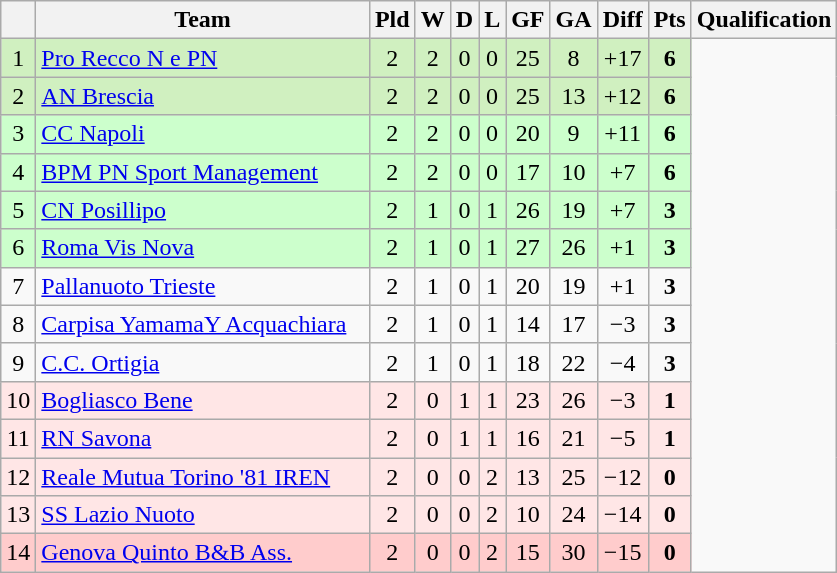<table class="wikitable sortable" style="text-align:center">
<tr>
<th></th>
<th width="215">Team</th>
<th>Pld</th>
<th>W</th>
<th>D</th>
<th>L</th>
<th>GF</th>
<th>GA</th>
<th>Diff</th>
<th>Pts</th>
<th>Qualification</th>
</tr>
<tr style="background: #D0F0C0;">
<td>1</td>
<td align=left> <a href='#'>Pro Recco N e PN</a></td>
<td>2</td>
<td>2</td>
<td>0</td>
<td>0</td>
<td>25</td>
<td>8</td>
<td>+17</td>
<td><strong>6</strong></td>
</tr>
<tr style="background: #D0F0C0;">
<td>2</td>
<td align=left> <a href='#'>AN Brescia</a></td>
<td>2</td>
<td>2</td>
<td>0</td>
<td>0</td>
<td>25</td>
<td>13</td>
<td>+12</td>
<td><strong>6</strong></td>
</tr>
<tr style="background: #CCFFCC;">
<td>3</td>
<td align=left> <a href='#'>CC Napoli</a></td>
<td>2</td>
<td>2</td>
<td>0</td>
<td>0</td>
<td>20</td>
<td>9</td>
<td>+11</td>
<td><strong>6</strong></td>
</tr>
<tr style="background: #CCFFCC;">
<td>4</td>
<td align=left> <a href='#'>BPM PN Sport Management</a></td>
<td>2</td>
<td>2</td>
<td>0</td>
<td>0</td>
<td>17</td>
<td>10</td>
<td>+7</td>
<td><strong>6</strong></td>
</tr>
<tr style="background: #CCFFCC;">
<td>5</td>
<td align=left> <a href='#'>CN Posillipo</a></td>
<td>2</td>
<td>1</td>
<td>0</td>
<td>1</td>
<td>26</td>
<td>19</td>
<td>+7</td>
<td><strong>3</strong></td>
</tr>
<tr style="background: #CCFFCC;">
<td>6</td>
<td align=left> <a href='#'>Roma Vis Nova</a></td>
<td>2</td>
<td>1</td>
<td>0</td>
<td>1</td>
<td>27</td>
<td>26</td>
<td>+1</td>
<td><strong>3</strong></td>
</tr>
<tr>
<td>7</td>
<td align=left> <a href='#'>Pallanuoto Trieste</a></td>
<td>2</td>
<td>1</td>
<td>0</td>
<td>1</td>
<td>20</td>
<td>19</td>
<td>+1</td>
<td><strong>3</strong></td>
</tr>
<tr>
<td>8</td>
<td align=left> <a href='#'>Carpisa YamamaY Acquachiara</a></td>
<td>2</td>
<td>1</td>
<td>0</td>
<td>1</td>
<td>14</td>
<td>17</td>
<td>−3</td>
<td><strong>3</strong></td>
</tr>
<tr>
<td>9</td>
<td align=left> <a href='#'>C.C. Ortigia</a></td>
<td>2</td>
<td>1</td>
<td>0</td>
<td>1</td>
<td>18</td>
<td>22</td>
<td>−4</td>
<td><strong>3</strong></td>
</tr>
<tr style="background: #FFE6E6;">
<td>10</td>
<td align=left> <a href='#'>Bogliasco Bene</a></td>
<td>2</td>
<td>0</td>
<td>1</td>
<td>1</td>
<td>23</td>
<td>26</td>
<td>−3</td>
<td><strong>1</strong></td>
</tr>
<tr style="background: #FFE6E6;">
<td>11</td>
<td align=left> <a href='#'>RN Savona</a></td>
<td>2</td>
<td>0</td>
<td>1</td>
<td>1</td>
<td>16</td>
<td>21</td>
<td>−5</td>
<td><strong>1</strong></td>
</tr>
<tr style="background: #FFE6E6;">
<td>12</td>
<td align=left> <a href='#'>Reale Mutua Torino '81 IREN</a></td>
<td>2</td>
<td>0</td>
<td>0</td>
<td>2</td>
<td>13</td>
<td>25</td>
<td>−12</td>
<td><strong>0</strong></td>
</tr>
<tr style="background: #FFE6E6;">
<td>13</td>
<td align=left> <a href='#'>SS Lazio Nuoto</a></td>
<td>2</td>
<td>0</td>
<td>0</td>
<td>2</td>
<td>10</td>
<td>24</td>
<td>−14</td>
<td><strong>0</strong></td>
</tr>
<tr style="background: #FFCCCC;">
<td>14</td>
<td align=left> <a href='#'>Genova Quinto B&B Ass.</a></td>
<td>2</td>
<td>0</td>
<td>0</td>
<td>2</td>
<td>15</td>
<td>30</td>
<td>−15</td>
<td><strong>0</strong></td>
</tr>
</table>
